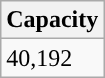<table class="wikitable">
<tr>
<th>Capacity</th>
</tr>
<tr>
<td>40,192</td>
</tr>
</table>
